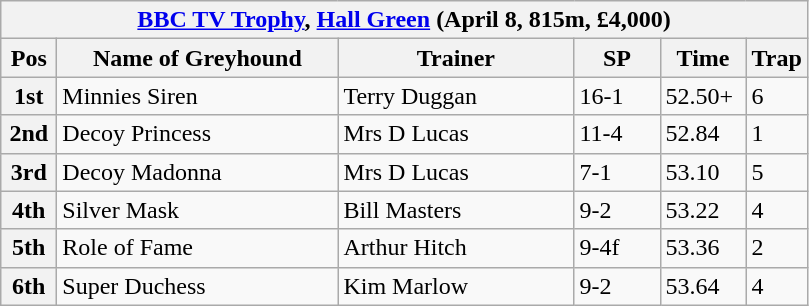<table class="wikitable">
<tr>
<th colspan="6"><a href='#'>BBC TV Trophy</a>, <a href='#'>Hall Green</a> (April 8, 815m, £4,000)</th>
</tr>
<tr>
<th width=30>Pos</th>
<th width=180>Name of Greyhound</th>
<th width=150>Trainer</th>
<th width=50>SP</th>
<th width=50>Time</th>
<th width=30>Trap</th>
</tr>
<tr>
<th>1st</th>
<td>Minnies Siren </td>
<td>Terry Duggan</td>
<td>16-1</td>
<td>52.50+</td>
<td>6</td>
</tr>
<tr>
<th>2nd</th>
<td>Decoy Princess</td>
<td>Mrs D Lucas</td>
<td>11-4</td>
<td>52.84</td>
<td>1</td>
</tr>
<tr>
<th>3rd</th>
<td>Decoy Madonna</td>
<td>Mrs D Lucas</td>
<td>7-1</td>
<td>53.10</td>
<td>5</td>
</tr>
<tr>
<th>4th</th>
<td>Silver Mask</td>
<td>Bill Masters</td>
<td>9-2</td>
<td>53.22</td>
<td>4</td>
</tr>
<tr>
<th>5th</th>
<td>Role of Fame</td>
<td>Arthur Hitch</td>
<td>9-4f</td>
<td>53.36</td>
<td>2</td>
</tr>
<tr>
<th>6th</th>
<td>Super Duchess</td>
<td>Kim Marlow</td>
<td>9-2</td>
<td>53.64</td>
<td>4</td>
</tr>
</table>
